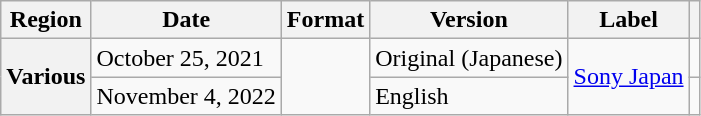<table class="wikitable plainrowheaders">
<tr>
<th scope="col">Region</th>
<th scope="col">Date</th>
<th scope="col">Format</th>
<th scope="col">Version</th>
<th scope="col">Label</th>
<th scope="col"></th>
</tr>
<tr>
<th scope="row" rowspan="2">Various</th>
<td>October 25, 2021</td>
<td rowspan="2"></td>
<td>Original (Japanese)</td>
<td rowspan="2"><a href='#'>Sony Japan</a></td>
<td style="text-align:center"></td>
</tr>
<tr>
<td>November 4, 2022</td>
<td>English</td>
<td style="text-align:center"></td>
</tr>
</table>
